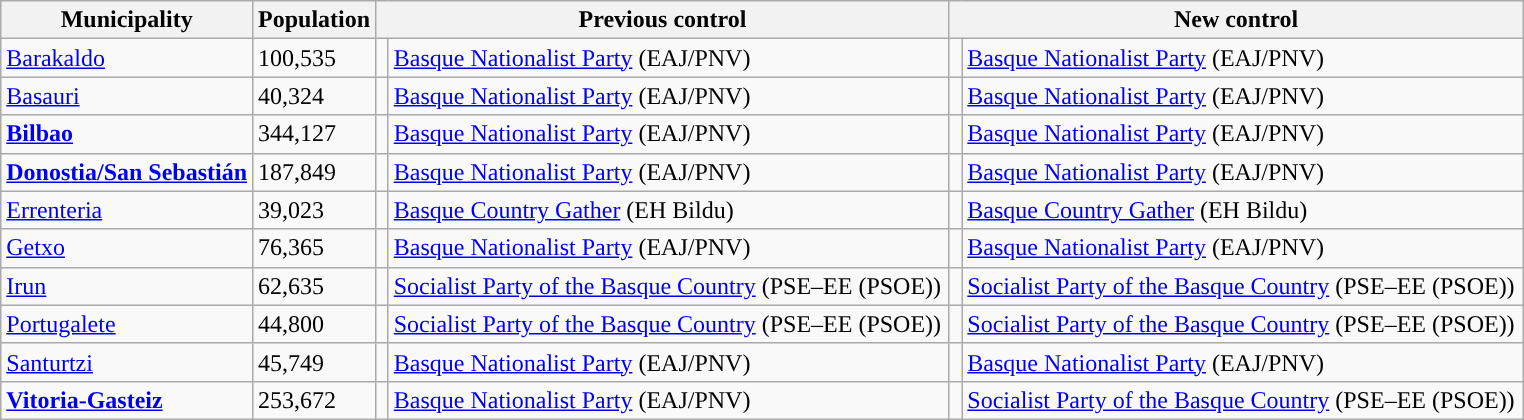<table class="wikitable sortable">
<tr>
<th>Municipality</th>
<th>Population</th>
<th colspan="2" style="width:375px;">Previous control</th>
<th colspan="2" style="width:375px;">New control</th>
</tr>
<tr>
<td><a href='#'>Barakaldo</a></td>
<td>100,535</td>
<td width="1" style="color:inherit;background:"></td>
<td><a href='#'>Basque Nationalist Party</a> (EAJ/PNV)</td>
<td width="1" style="color:inherit;background:"></td>
<td><a href='#'>Basque Nationalist Party</a> (EAJ/PNV)</td>
</tr>
<tr>
<td><a href='#'>Basauri</a></td>
<td>40,324</td>
<td style="color:inherit;background:"></td>
<td><a href='#'>Basque Nationalist Party</a> (EAJ/PNV)</td>
<td style="color:inherit;background:"></td>
<td><a href='#'>Basque Nationalist Party</a> (EAJ/PNV)</td>
</tr>
<tr>
<td><strong><a href='#'>Bilbao</a></strong></td>
<td>344,127</td>
<td style="color:inherit;background:"></td>
<td><a href='#'>Basque Nationalist Party</a> (EAJ/PNV)</td>
<td style="color:inherit;background:"></td>
<td><a href='#'>Basque Nationalist Party</a> (EAJ/PNV)</td>
</tr>
<tr>
<td><strong><a href='#'>Donostia/San Sebastián</a></strong></td>
<td>187,849</td>
<td style="color:inherit;background:"></td>
<td><a href='#'>Basque Nationalist Party</a> (EAJ/PNV)</td>
<td style="color:inherit;background:"></td>
<td><a href='#'>Basque Nationalist Party</a> (EAJ/PNV)</td>
</tr>
<tr>
<td><a href='#'>Errenteria</a></td>
<td>39,023</td>
<td style="color:inherit;background:"></td>
<td><a href='#'>Basque Country Gather</a> (EH Bildu)</td>
<td style="color:inherit;background:"></td>
<td><a href='#'>Basque Country Gather</a> (EH Bildu)</td>
</tr>
<tr>
<td><a href='#'>Getxo</a></td>
<td>76,365</td>
<td style="color:inherit;background:"></td>
<td><a href='#'>Basque Nationalist Party</a> (EAJ/PNV)</td>
<td style="color:inherit;background:"></td>
<td><a href='#'>Basque Nationalist Party</a> (EAJ/PNV)</td>
</tr>
<tr>
<td><a href='#'>Irun</a></td>
<td>62,635</td>
<td style="color:inherit;background:"></td>
<td><a href='#'>Socialist Party of the Basque Country</a> (PSE–EE (PSOE))</td>
<td style="color:inherit;background:"></td>
<td><a href='#'>Socialist Party of the Basque Country</a> (PSE–EE (PSOE))</td>
</tr>
<tr>
<td><a href='#'>Portugalete</a></td>
<td>44,800</td>
<td style="color:inherit;background:"></td>
<td><a href='#'>Socialist Party of the Basque Country</a> (PSE–EE (PSOE))</td>
<td style="color:inherit;background:"></td>
<td><a href='#'>Socialist Party of the Basque Country</a> (PSE–EE (PSOE))</td>
</tr>
<tr>
<td><a href='#'>Santurtzi</a></td>
<td>45,749</td>
<td style="color:inherit;background:"></td>
<td><a href='#'>Basque Nationalist Party</a> (EAJ/PNV)</td>
<td style="color:inherit;background:"></td>
<td><a href='#'>Basque Nationalist Party</a> (EAJ/PNV)</td>
</tr>
<tr>
<td><strong><a href='#'>Vitoria-Gasteiz</a></strong></td>
<td>253,672</td>
<td style="color:inherit;background:"></td>
<td><a href='#'>Basque Nationalist Party</a> (EAJ/PNV)</td>
<td style="color:inherit;background:"></td>
<td><a href='#'>Socialist Party of the Basque Country</a> (PSE–EE (PSOE))</td>
</tr>
</table>
